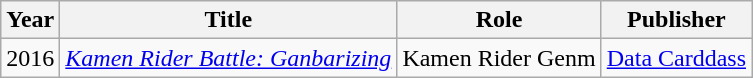<table class="wikitable">
<tr>
<th>Year</th>
<th>Title</th>
<th>Role</th>
<th>Publisher</th>
</tr>
<tr>
<td>2016</td>
<td><em><a href='#'>Kamen Rider Battle: Ganbarizing</a></em></td>
<td>Kamen Rider Genm</td>
<td><a href='#'>Data Carddass</a></td>
</tr>
</table>
